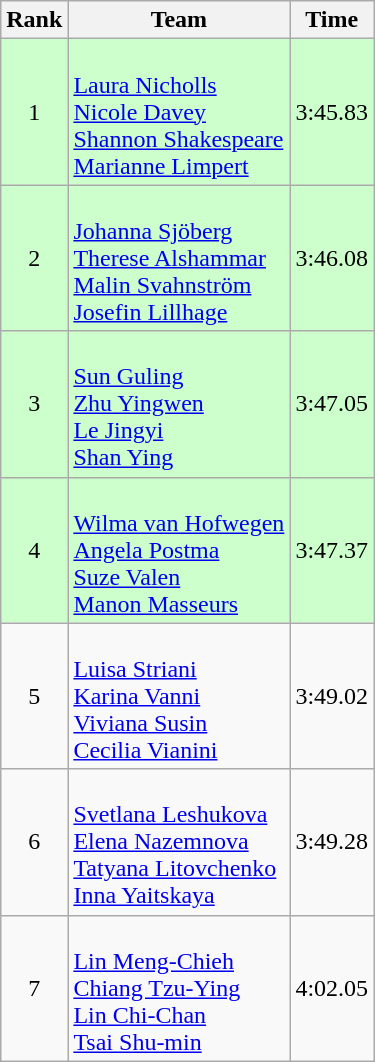<table class="wikitable">
<tr>
<th>Rank</th>
<th>Team</th>
<th>Time</th>
</tr>
<tr bgcolor=#CCFFCC>
<td align="center">1</td>
<td><br><a href='#'>Laura Nicholls</a><br><a href='#'>Nicole Davey</a><br><a href='#'>Shannon Shakespeare</a><br><a href='#'>Marianne Limpert</a></td>
<td align="center">3:45.83</td>
</tr>
<tr bgcolor=#CCFFCC>
<td align="center">2</td>
<td><br><a href='#'>Johanna Sjöberg</a><br><a href='#'>Therese Alshammar</a><br><a href='#'>Malin Svahnström</a><br><a href='#'>Josefin Lillhage</a></td>
<td align="center">3:46.08</td>
</tr>
<tr bgcolor=#CCFFCC>
<td align="center">3</td>
<td><br><a href='#'>Sun Guling</a><br><a href='#'>Zhu Yingwen</a><br><a href='#'>Le Jingyi</a><br><a href='#'>Shan Ying</a></td>
<td align="center">3:47.05</td>
</tr>
<tr bgcolor=#CCFFCC>
<td align="center">4</td>
<td><br><a href='#'>Wilma van Hofwegen</a><br><a href='#'>Angela Postma</a><br><a href='#'>Suze Valen</a><br><a href='#'>Manon Masseurs</a></td>
<td align="center">3:47.37</td>
</tr>
<tr>
<td align="center">5</td>
<td><br><a href='#'>Luisa Striani</a><br><a href='#'>Karina Vanni</a><br><a href='#'>Viviana Susin</a><br><a href='#'>Cecilia Vianini</a></td>
<td align="center">3:49.02</td>
</tr>
<tr>
<td align="center">6</td>
<td><br><a href='#'>Svetlana Leshukova</a><br><a href='#'>Elena Nazemnova</a><br><a href='#'>Tatyana Litovchenko</a><br><a href='#'>Inna Yaitskaya</a></td>
<td align="center">3:49.28</td>
</tr>
<tr>
<td align="center">7</td>
<td><br><a href='#'>Lin Meng-Chieh</a><br><a href='#'>Chiang Tzu-Ying</a><br><a href='#'>Lin Chi-Chan</a><br><a href='#'>Tsai Shu-min</a></td>
<td align="center">4:02.05</td>
</tr>
</table>
